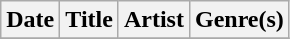<table class="wikitable" style="text-align: left;">
<tr>
<th>Date</th>
<th>Title</th>
<th>Artist</th>
<th>Genre(s)</th>
</tr>
<tr>
</tr>
</table>
